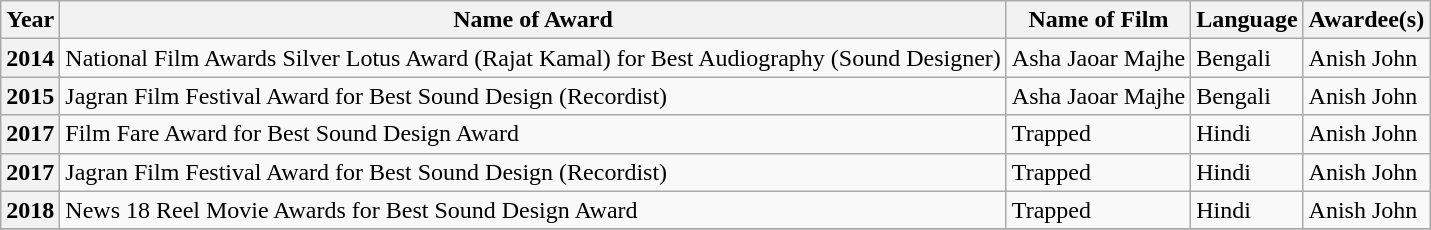<table class="wikitable">
<tr>
<th scope="col">Year</th>
<th scope="col">Name of Award</th>
<th scope="col">Name of Film</th>
<th scope="col">Language</th>
<th scope="col">Awardee(s)</th>
</tr>
<tr>
<th scope="row">2014</th>
<td>National Film Awards Silver Lotus Award (Rajat Kamal) for Best Audiography (Sound Designer)</td>
<td>Asha Jaoar Majhe</td>
<td>Bengali</td>
<td>Anish John</td>
</tr>
<tr>
<th scope="row">2015</th>
<td>Jagran Film Festival Award for Best Sound Design (Recordist)</td>
<td>Asha Jaoar Majhe</td>
<td>Bengali</td>
<td>Anish John</td>
</tr>
<tr>
<th scope="row">2017</th>
<td>Film Fare Award for Best Sound Design Award</td>
<td>Trapped</td>
<td>Hindi</td>
<td>Anish John</td>
</tr>
<tr>
<th scope="row">2017</th>
<td>Jagran Film Festival Award for Best Sound Design (Recordist)</td>
<td>Trapped</td>
<td>Hindi</td>
<td>Anish John</td>
</tr>
<tr>
<th scope="row">2018</th>
<td>News 18 Reel Movie Awards for Best Sound Design Award</td>
<td>Trapped</td>
<td>Hindi</td>
<td>Anish John</td>
</tr>
<tr>
</tr>
</table>
